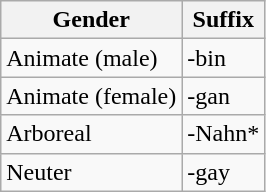<table class="wikitable">
<tr>
<th>Gender</th>
<th>Suffix</th>
</tr>
<tr>
<td>Animate (male)</td>
<td>-bin</td>
</tr>
<tr>
<td>Animate (female)</td>
<td>-gan</td>
</tr>
<tr>
<td>Arboreal</td>
<td>-Nahn*</td>
</tr>
<tr>
<td>Neuter</td>
<td>-gay</td>
</tr>
</table>
